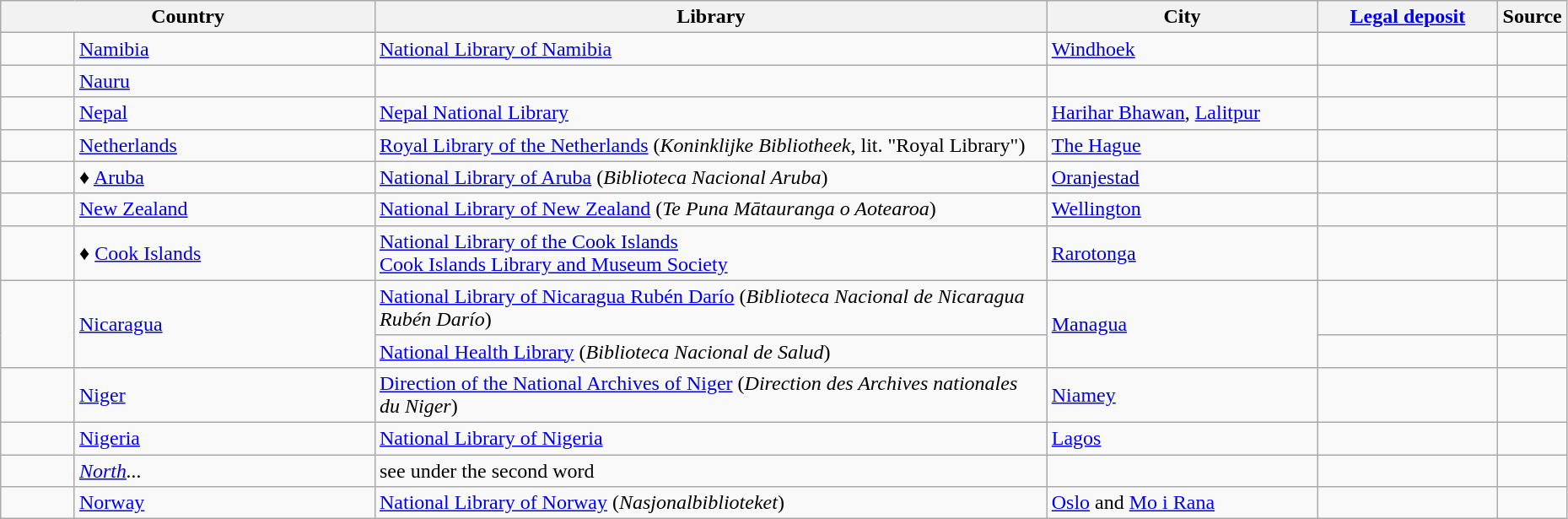<table class="wikitable" style="width:98%">
<tr>
<th colspan=2 style="width:25%">Country</th>
<th style="width:45%">Library</th>
<th style="width:18%">City</th>
<th style="width:12%"><a href='#'>Legal deposit</a></th>
<th style="width:12%">Source</th>
</tr>
<tr>
<td style="width:5%"></td>
<td><a href='#'>Namibia</a></td>
<td><a href='#'>National Library of Namibia</a></td>
<td><a href='#'>Windhoek</a></td>
<td></td>
<td align="right"></td>
</tr>
<tr>
<td></td>
<td><a href='#'>Nauru</a></td>
<td></td>
<td></td>
<td></td>
<td></td>
</tr>
<tr>
<td></td>
<td><a href='#'>Nepal</a></td>
<td><a href='#'>Nepal National Library</a></td>
<td><a href='#'>Harihar Bhawan</a>, <a href='#'>Lalitpur</a></td>
<td></td>
<td align="right"></td>
</tr>
<tr>
<td></td>
<td><a href='#'>Netherlands</a></td>
<td><a href='#'>Royal Library of the Netherlands</a> (<em>Koninklijke Bibliotheek</em>, lit. "Royal Library")</td>
<td><a href='#'>The Hague</a></td>
<td></td>
<td align="right"></td>
</tr>
<tr>
<td></td>
<td>♦ <a href='#'>Aruba</a></td>
<td><a href='#'>National Library of Aruba</a> (<em>Biblioteca Nacional Aruba</em>)</td>
<td><a href='#'>Oranjestad</a></td>
<td></td>
<td align="right"></td>
</tr>
<tr>
<td></td>
<td><a href='#'>New Zealand</a></td>
<td><a href='#'>National Library of New Zealand</a> (<em>Te Puna Mātauranga o Aotearoa</em>)</td>
<td><a href='#'>Wellington</a></td>
<td></td>
<td align="right"></td>
</tr>
<tr>
<td></td>
<td>♦ <a href='#'>Cook Islands</a></td>
<td><a href='#'>National Library of the Cook Islands</a><br><a href='#'>Cook Islands Library and Museum Society</a></td>
<td><a href='#'>Rarotonga</a></td>
<td></td>
<td align="right"></td>
</tr>
<tr>
<td rowspan=2></td>
<td rowspan=2><a href='#'>Nicaragua</a></td>
<td><a href='#'>National Library of Nicaragua Rubén Darío</a> (<em>Biblioteca Nacional de Nicaragua Rubén Darío</em>)</td>
<td rowspan=2><a href='#'>Managua</a></td>
<td></td>
<td align="right"></td>
</tr>
<tr>
<td><a href='#'>National Health Library</a> (<em>Biblioteca Nacional de Salud</em>)</td>
<td></td>
<td align="right"></td>
</tr>
<tr>
<td></td>
<td><a href='#'>Niger</a></td>
<td><a href='#'>Direction of the National Archives of Niger</a> (<em>Direction des Archives nationales du Niger</em>)</td>
<td><a href='#'>Niamey</a></td>
<td></td>
<td align="right"></td>
</tr>
<tr>
<td></td>
<td><a href='#'>Nigeria</a></td>
<td><a href='#'>National Library of Nigeria</a></td>
<td><a href='#'>Lagos</a></td>
<td></td>
<td align="right"></td>
</tr>
<tr>
<td></td>
<td><em><a href='#'>North</a>...</em></td>
<td> see under the second word</td>
<td></td>
<td></td>
<td></td>
</tr>
<tr>
<td></td>
<td><a href='#'>Norway</a></td>
<td><a href='#'>National Library of Norway</a> (<em>Nasjonalbiblioteket</em>)</td>
<td><a href='#'>Oslo</a> and <a href='#'>Mo i Rana</a></td>
<td></td>
<td align="right"></td>
</tr>
</table>
